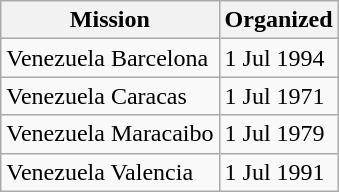<table class="wikitable sortable">
<tr>
<th>Mission</th>
<th data-sort-type=date>Organized</th>
</tr>
<tr>
<td>Venezuela Barcelona</td>
<td>1 Jul 1994</td>
</tr>
<tr>
<td>Venezuela Caracas</td>
<td>1 Jul 1971</td>
</tr>
<tr>
<td>Venezuela Maracaibo</td>
<td>1 Jul 1979</td>
</tr>
<tr>
<td>Venezuela Valencia</td>
<td>1 Jul 1991</td>
</tr>
</table>
